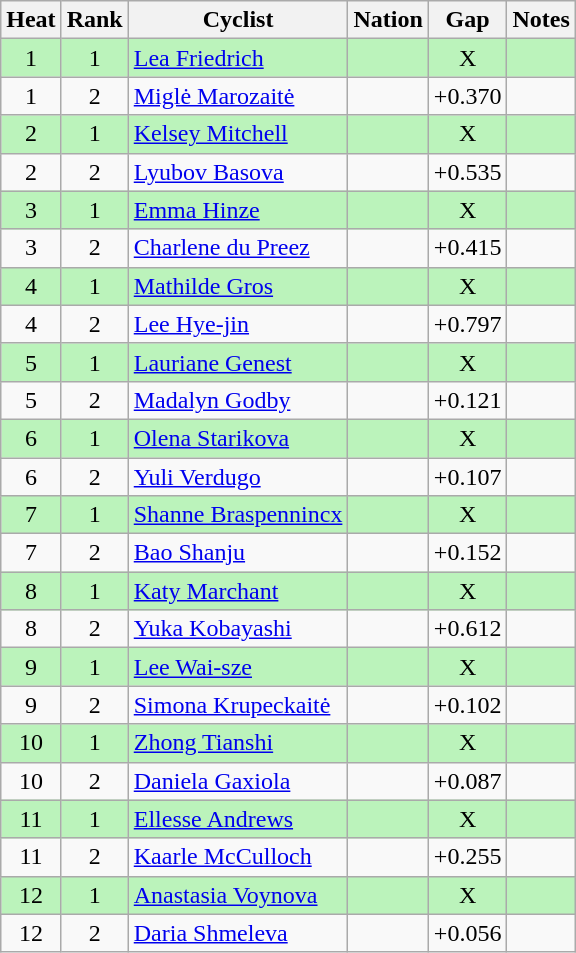<table class="wikitable sortable" style="text-align:center">
<tr>
<th>Heat</th>
<th>Rank</th>
<th>Cyclist</th>
<th>Nation</th>
<th>Gap</th>
<th>Notes</th>
</tr>
<tr bgcolor=#bbf3bb>
<td>1</td>
<td>1</td>
<td align=left><a href='#'>Lea Friedrich</a></td>
<td align=left></td>
<td>X</td>
<td></td>
</tr>
<tr>
<td>1</td>
<td>2</td>
<td align=left><a href='#'>Miglė Marozaitė</a></td>
<td align=left></td>
<td>+0.370</td>
<td></td>
</tr>
<tr bgcolor=#bbf3bb>
<td>2</td>
<td>1</td>
<td align=left><a href='#'>Kelsey Mitchell</a></td>
<td align=left></td>
<td>X</td>
<td></td>
</tr>
<tr>
<td>2</td>
<td>2</td>
<td align=left><a href='#'>Lyubov Basova</a></td>
<td align=left></td>
<td>+0.535</td>
<td></td>
</tr>
<tr bgcolor=#bbf3bb>
<td>3</td>
<td>1</td>
<td align=left><a href='#'>Emma Hinze</a></td>
<td align=left></td>
<td>X</td>
<td></td>
</tr>
<tr>
<td>3</td>
<td>2</td>
<td align=left><a href='#'>Charlene du Preez</a></td>
<td align=left></td>
<td>+0.415</td>
<td></td>
</tr>
<tr bgcolor=#bbf3bb>
<td>4</td>
<td>1</td>
<td align=left><a href='#'>Mathilde Gros</a></td>
<td align=left></td>
<td>X</td>
<td></td>
</tr>
<tr>
<td>4</td>
<td>2</td>
<td align=left><a href='#'>Lee Hye-jin</a></td>
<td align=left></td>
<td>+0.797</td>
<td></td>
</tr>
<tr bgcolor=#bbf3bb>
<td>5</td>
<td>1</td>
<td align=left><a href='#'>Lauriane Genest</a></td>
<td align=left></td>
<td>X</td>
<td></td>
</tr>
<tr>
<td>5</td>
<td>2</td>
<td align=left><a href='#'>Madalyn Godby</a></td>
<td align=left></td>
<td>+0.121</td>
<td></td>
</tr>
<tr bgcolor=#bbf3bb>
<td>6</td>
<td>1</td>
<td align=left><a href='#'>Olena Starikova</a></td>
<td align=left></td>
<td>X</td>
<td></td>
</tr>
<tr>
<td>6</td>
<td>2</td>
<td align=left><a href='#'>Yuli Verdugo</a></td>
<td align=left></td>
<td>+0.107</td>
<td></td>
</tr>
<tr bgcolor=#bbf3bb>
<td>7</td>
<td>1</td>
<td align=left><a href='#'>Shanne Braspennincx</a></td>
<td align=left></td>
<td>X</td>
<td></td>
</tr>
<tr>
<td>7</td>
<td>2</td>
<td align=left><a href='#'>Bao Shanju</a></td>
<td align=left></td>
<td>+0.152</td>
<td></td>
</tr>
<tr bgcolor=#bbf3bb>
<td>8</td>
<td>1</td>
<td align=left><a href='#'>Katy Marchant</a></td>
<td align=left></td>
<td>X</td>
<td></td>
</tr>
<tr>
<td>8</td>
<td>2</td>
<td align=left><a href='#'>Yuka Kobayashi</a></td>
<td align=left></td>
<td>+0.612</td>
<td></td>
</tr>
<tr bgcolor=#bbf3bb>
<td>9</td>
<td>1</td>
<td align=left><a href='#'>Lee Wai-sze</a></td>
<td align=left></td>
<td>X</td>
<td></td>
</tr>
<tr>
<td>9</td>
<td>2</td>
<td align=left><a href='#'>Simona Krupeckaitė</a></td>
<td align=left></td>
<td>+0.102</td>
<td></td>
</tr>
<tr bgcolor=#bbf3bb>
<td>10</td>
<td>1</td>
<td align=left><a href='#'>Zhong Tianshi</a></td>
<td align=left></td>
<td>X</td>
<td></td>
</tr>
<tr>
<td>10</td>
<td>2</td>
<td align=left><a href='#'>Daniela Gaxiola</a></td>
<td align=left></td>
<td>+0.087</td>
<td></td>
</tr>
<tr bgcolor=#bbf3bb>
<td>11</td>
<td>1</td>
<td align=left><a href='#'>Ellesse Andrews</a></td>
<td align=left></td>
<td>X</td>
<td></td>
</tr>
<tr>
<td>11</td>
<td>2</td>
<td align=left><a href='#'>Kaarle McCulloch</a></td>
<td align=left></td>
<td>+0.255</td>
<td></td>
</tr>
<tr bgcolor=#bbf3bb>
<td>12</td>
<td>1</td>
<td align=left><a href='#'>Anastasia Voynova</a></td>
<td align=left></td>
<td>X</td>
<td></td>
</tr>
<tr>
<td>12</td>
<td>2</td>
<td align=left><a href='#'>Daria Shmeleva</a></td>
<td align=left></td>
<td>+0.056</td>
<td></td>
</tr>
</table>
